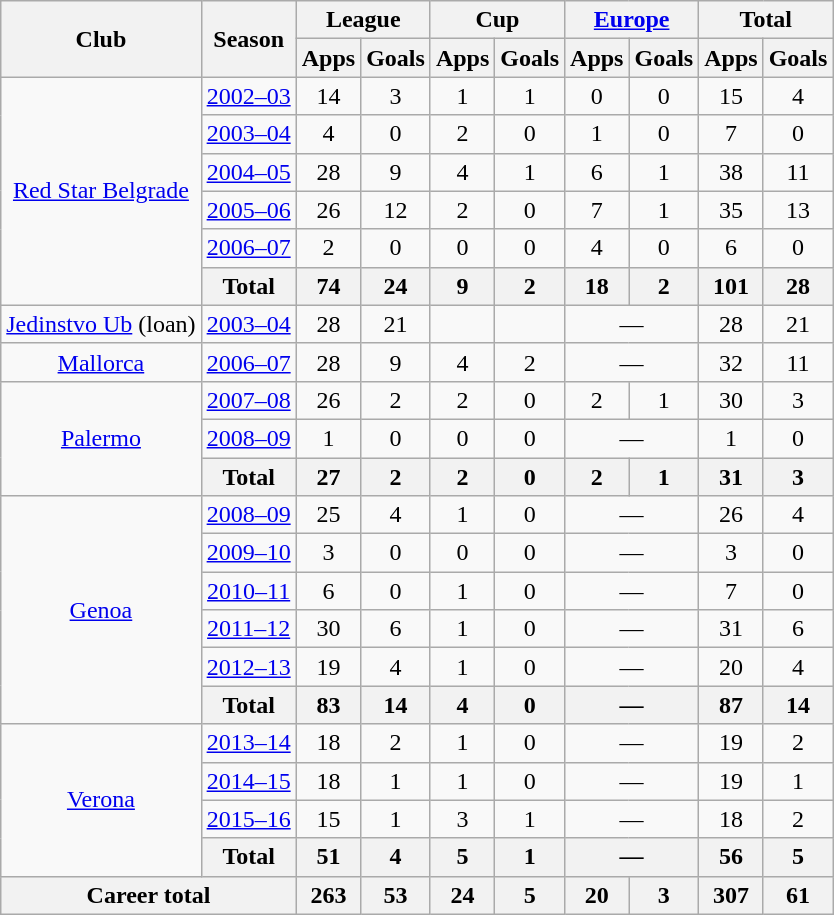<table class="wikitable" style="text-align: center;">
<tr>
<th rowspan="2">Club</th>
<th rowspan="2">Season</th>
<th colspan="2">League</th>
<th colspan="2">Cup</th>
<th colspan="2"><a href='#'>Europe</a></th>
<th colspan="2">Total</th>
</tr>
<tr>
<th>Apps</th>
<th>Goals</th>
<th>Apps</th>
<th>Goals</th>
<th>Apps</th>
<th>Goals</th>
<th>Apps</th>
<th>Goals</th>
</tr>
<tr>
<td rowspan="6"><a href='#'>Red Star Belgrade</a></td>
<td><a href='#'>2002–03</a></td>
<td>14</td>
<td>3</td>
<td>1</td>
<td>1</td>
<td>0</td>
<td>0</td>
<td>15</td>
<td>4</td>
</tr>
<tr>
<td><a href='#'>2003–04</a></td>
<td>4</td>
<td>0</td>
<td>2</td>
<td>0</td>
<td>1</td>
<td>0</td>
<td>7</td>
<td>0</td>
</tr>
<tr>
<td><a href='#'>2004–05</a></td>
<td>28</td>
<td>9</td>
<td>4</td>
<td>1</td>
<td>6</td>
<td>1</td>
<td>38</td>
<td>11</td>
</tr>
<tr>
<td><a href='#'>2005–06</a></td>
<td>26</td>
<td>12</td>
<td>2</td>
<td>0</td>
<td>7</td>
<td>1</td>
<td>35</td>
<td>13</td>
</tr>
<tr>
<td><a href='#'>2006–07</a></td>
<td>2</td>
<td>0</td>
<td>0</td>
<td>0</td>
<td>4</td>
<td>0</td>
<td>6</td>
<td>0</td>
</tr>
<tr>
<th>Total</th>
<th>74</th>
<th>24</th>
<th>9</th>
<th>2</th>
<th>18</th>
<th>2</th>
<th>101</th>
<th>28</th>
</tr>
<tr>
<td><a href='#'>Jedinstvo Ub</a> (loan)</td>
<td><a href='#'>2003–04</a></td>
<td>28</td>
<td>21</td>
<td></td>
<td></td>
<td colspan="2">—</td>
<td>28</td>
<td>21</td>
</tr>
<tr>
<td><a href='#'>Mallorca</a></td>
<td><a href='#'>2006–07</a></td>
<td>28</td>
<td>9</td>
<td>4</td>
<td>2</td>
<td colspan="2">—</td>
<td>32</td>
<td>11</td>
</tr>
<tr>
<td rowspan="3"><a href='#'>Palermo</a></td>
<td><a href='#'>2007–08</a></td>
<td>26</td>
<td>2</td>
<td>2</td>
<td>0</td>
<td>2</td>
<td>1</td>
<td>30</td>
<td>3</td>
</tr>
<tr>
<td><a href='#'>2008–09</a></td>
<td>1</td>
<td>0</td>
<td>0</td>
<td>0</td>
<td colspan="2">—</td>
<td>1</td>
<td>0</td>
</tr>
<tr>
<th>Total</th>
<th>27</th>
<th>2</th>
<th>2</th>
<th>0</th>
<th>2</th>
<th>1</th>
<th>31</th>
<th>3</th>
</tr>
<tr>
<td rowspan="6"><a href='#'>Genoa</a></td>
<td><a href='#'>2008–09</a></td>
<td>25</td>
<td>4</td>
<td>1</td>
<td>0</td>
<td colspan="2">—</td>
<td>26</td>
<td>4</td>
</tr>
<tr>
<td><a href='#'>2009–10</a></td>
<td>3</td>
<td>0</td>
<td>0</td>
<td>0</td>
<td colspan="2">—</td>
<td>3</td>
<td>0</td>
</tr>
<tr>
<td><a href='#'>2010–11</a></td>
<td>6</td>
<td>0</td>
<td>1</td>
<td>0</td>
<td colspan="2">—</td>
<td>7</td>
<td>0</td>
</tr>
<tr>
<td><a href='#'>2011–12</a></td>
<td>30</td>
<td>6</td>
<td>1</td>
<td>0</td>
<td colspan="2">—</td>
<td>31</td>
<td>6</td>
</tr>
<tr>
<td><a href='#'>2012–13</a></td>
<td>19</td>
<td>4</td>
<td>1</td>
<td>0</td>
<td colspan="2">—</td>
<td>20</td>
<td>4</td>
</tr>
<tr>
<th>Total</th>
<th>83</th>
<th>14</th>
<th>4</th>
<th>0</th>
<th colspan="2">—</th>
<th>87</th>
<th>14</th>
</tr>
<tr>
<td rowspan="4"><a href='#'>Verona</a></td>
<td><a href='#'>2013–14</a></td>
<td>18</td>
<td>2</td>
<td>1</td>
<td>0</td>
<td colspan="2">—</td>
<td>19</td>
<td>2</td>
</tr>
<tr>
<td><a href='#'>2014–15</a></td>
<td>18</td>
<td>1</td>
<td>1</td>
<td>0</td>
<td colspan="2">—</td>
<td>19</td>
<td>1</td>
</tr>
<tr>
<td><a href='#'>2015–16</a></td>
<td>15</td>
<td>1</td>
<td>3</td>
<td>1</td>
<td colspan="2">—</td>
<td>18</td>
<td>2</td>
</tr>
<tr>
<th>Total</th>
<th>51</th>
<th>4</th>
<th>5</th>
<th>1</th>
<th colspan="2">—</th>
<th>56</th>
<th>5</th>
</tr>
<tr>
<th colspan="2">Career total</th>
<th>263</th>
<th>53</th>
<th>24</th>
<th>5</th>
<th>20</th>
<th>3</th>
<th>307</th>
<th>61</th>
</tr>
</table>
